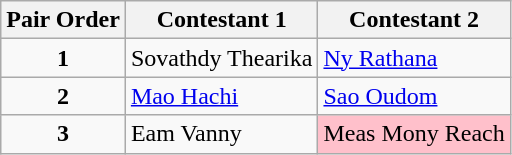<table class="wikitable">
<tr>
<th>Pair Order</th>
<th>Contestant 1</th>
<th>Contestant 2</th>
</tr>
<tr>
<td align="center"><strong>1</strong></td>
<td>Sovathdy Thearika</td>
<td><a href='#'>Ny Rathana</a></td>
</tr>
<tr>
<td align="center"><strong>2</strong></td>
<td><a href='#'>Mao Hachi</a></td>
<td><a href='#'>Sao Oudom</a></td>
</tr>
<tr>
<td align="center"><strong>3</strong></td>
<td>Eam Vanny</td>
<td style="background:pink">Meas Mony Reach</td>
</tr>
</table>
